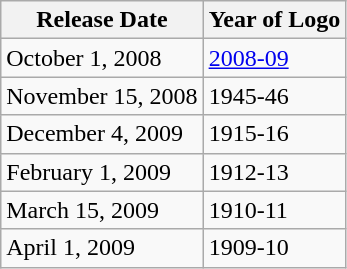<table class="wikitable">
<tr>
<th>Release Date</th>
<th>Year of Logo</th>
</tr>
<tr>
<td>October 1, 2008</td>
<td><a href='#'>2008-09</a></td>
</tr>
<tr>
<td>November 15, 2008</td>
<td>1945-46</td>
</tr>
<tr>
<td>December 4, 2009</td>
<td>1915-16</td>
</tr>
<tr>
<td>February 1, 2009</td>
<td>1912-13</td>
</tr>
<tr>
<td>March 15, 2009</td>
<td>1910-11</td>
</tr>
<tr>
<td>April 1, 2009</td>
<td>1909-10</td>
</tr>
</table>
